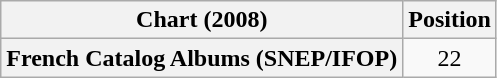<table class="wikitable sortable plainrowheaders" style="text-align:center;">
<tr>
<th scope="col">Chart (2008)</th>
<th scope="col">Position</th>
</tr>
<tr>
<th scope="row">French Catalog Albums (SNEP/IFOP)</th>
<td>22</td>
</tr>
</table>
